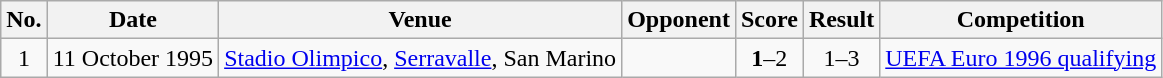<table class="wikitable plainrowheaders">
<tr>
<th>No.</th>
<th>Date</th>
<th>Venue</th>
<th>Opponent</th>
<th>Score</th>
<th>Result</th>
<th>Competition</th>
</tr>
<tr>
<td align="center">1</td>
<td>11 October 1995</td>
<td><a href='#'>Stadio Olimpico</a>, <a href='#'>Serravalle</a>, San Marino</td>
<td></td>
<td align="center"><strong>1</strong>–2</td>
<td align="center">1–3</td>
<td><a href='#'>UEFA Euro 1996 qualifying</a></td>
</tr>
</table>
